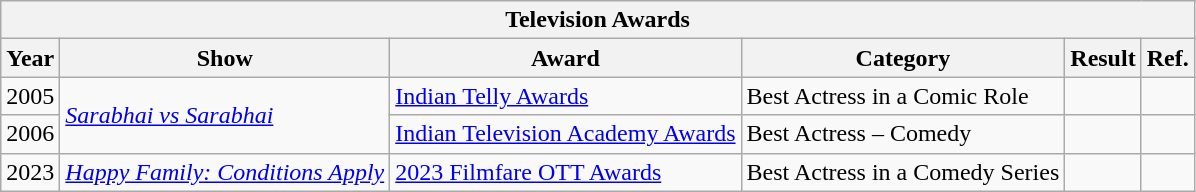<table class="wikitable sortable">
<tr>
<th colspan="6">Television Awards</th>
</tr>
<tr>
<th>Year</th>
<th>Show</th>
<th>Award</th>
<th>Category</th>
<th>Result</th>
<th>Ref.</th>
</tr>
<tr>
<td>2005</td>
<td rowspan="2"><em><a href='#'>Sarabhai vs Sarabhai</a></em></td>
<td><a href='#'>Indian Telly Awards</a></td>
<td>Best Actress in a Comic Role</td>
<td></td>
<td></td>
</tr>
<tr>
<td>2006</td>
<td><a href='#'>Indian Television Academy Awards</a></td>
<td>Best Actress – Comedy</td>
<td></td>
<td></td>
</tr>
<tr>
<td>2023</td>
<td><em><a href='#'>Happy Family: Conditions Apply</a></em></td>
<td><a href='#'>2023 Filmfare OTT Awards</a></td>
<td>Best Actress in a Comedy Series</td>
<td></td>
<td></td>
</tr>
</table>
